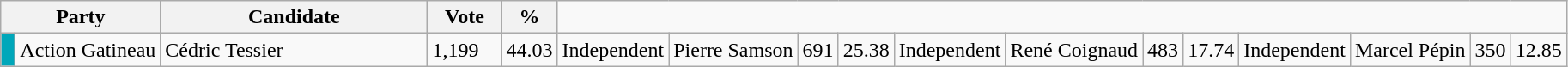<table class="wikitable">
<tr>
<th bgcolor="#DDDDFF" width="100px" colspan="2">Party</th>
<th bgcolor="#DDDDFF" width="200px">Candidate</th>
<th bgcolor="#DDDDFF" width="50px">Vote</th>
<th bgcolor="#DDDDFF" width="30px">%</th>
</tr>
<tr>
<td bgcolor=#00a7ba> </td>
<td>Action Gatineau</td>
<td>Cédric Tessier</td>
<td>1,199</td>
<td>44.03<br></td>
<td>Independent</td>
<td>Pierre Samson</td>
<td>691</td>
<td>25.38<br></td>
<td>Independent</td>
<td>René Coignaud</td>
<td>483</td>
<td>17.74<br></td>
<td>Independent</td>
<td>Marcel Pépin</td>
<td>350</td>
<td>12.85</td>
</tr>
</table>
